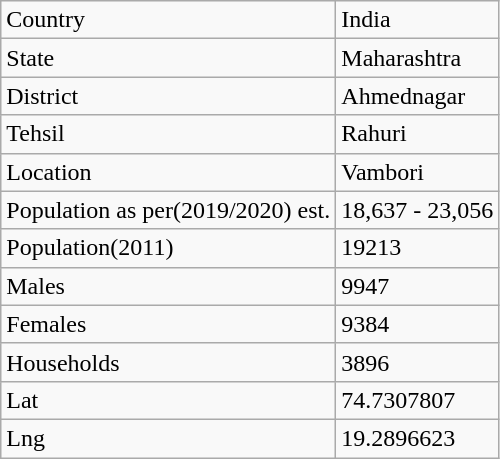<table class="wikitable">
<tr>
<td>Country</td>
<td>India</td>
</tr>
<tr>
<td>State</td>
<td>Maharashtra</td>
</tr>
<tr>
<td>District</td>
<td>Ahmednagar</td>
</tr>
<tr>
<td>Tehsil</td>
<td>Rahuri</td>
</tr>
<tr>
<td>Location</td>
<td>Vambori</td>
</tr>
<tr>
<td>Population as per(2019/2020) est.</td>
<td>18,637 - 23,056</td>
</tr>
<tr>
<td>Population(2011)</td>
<td>19213</td>
</tr>
<tr>
<td>Males</td>
<td>9947</td>
</tr>
<tr>
<td>Females</td>
<td>9384</td>
</tr>
<tr>
<td>Households</td>
<td>3896</td>
</tr>
<tr>
<td>Lat</td>
<td>74.7307807</td>
</tr>
<tr>
<td>Lng</td>
<td>19.2896623</td>
</tr>
</table>
